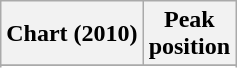<table class="wikitable sortable">
<tr>
<th align="left">Chart (2010)</th>
<th align="center">Peak<br>position</th>
</tr>
<tr>
</tr>
<tr>
</tr>
</table>
